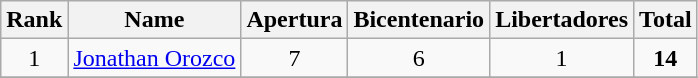<table class="wikitable" style="text-align: center">
<tr>
<th>Rank</th>
<th>Name</th>
<th>Apertura</th>
<th>Bicentenario</th>
<th>Libertadores</th>
<th>Total</th>
</tr>
<tr>
<td>1</td>
<td align=left> <a href='#'>Jonathan Orozco</a></td>
<td>7</td>
<td>6</td>
<td>1</td>
<td><strong>14</strong></td>
</tr>
<tr>
</tr>
</table>
